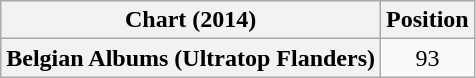<table class="wikitable plainrowheaders" style="text-align:center">
<tr>
<th scope="col">Chart (2014)</th>
<th scope="col">Position</th>
</tr>
<tr>
<th scope="row">Belgian Albums (Ultratop Flanders)</th>
<td>93</td>
</tr>
</table>
